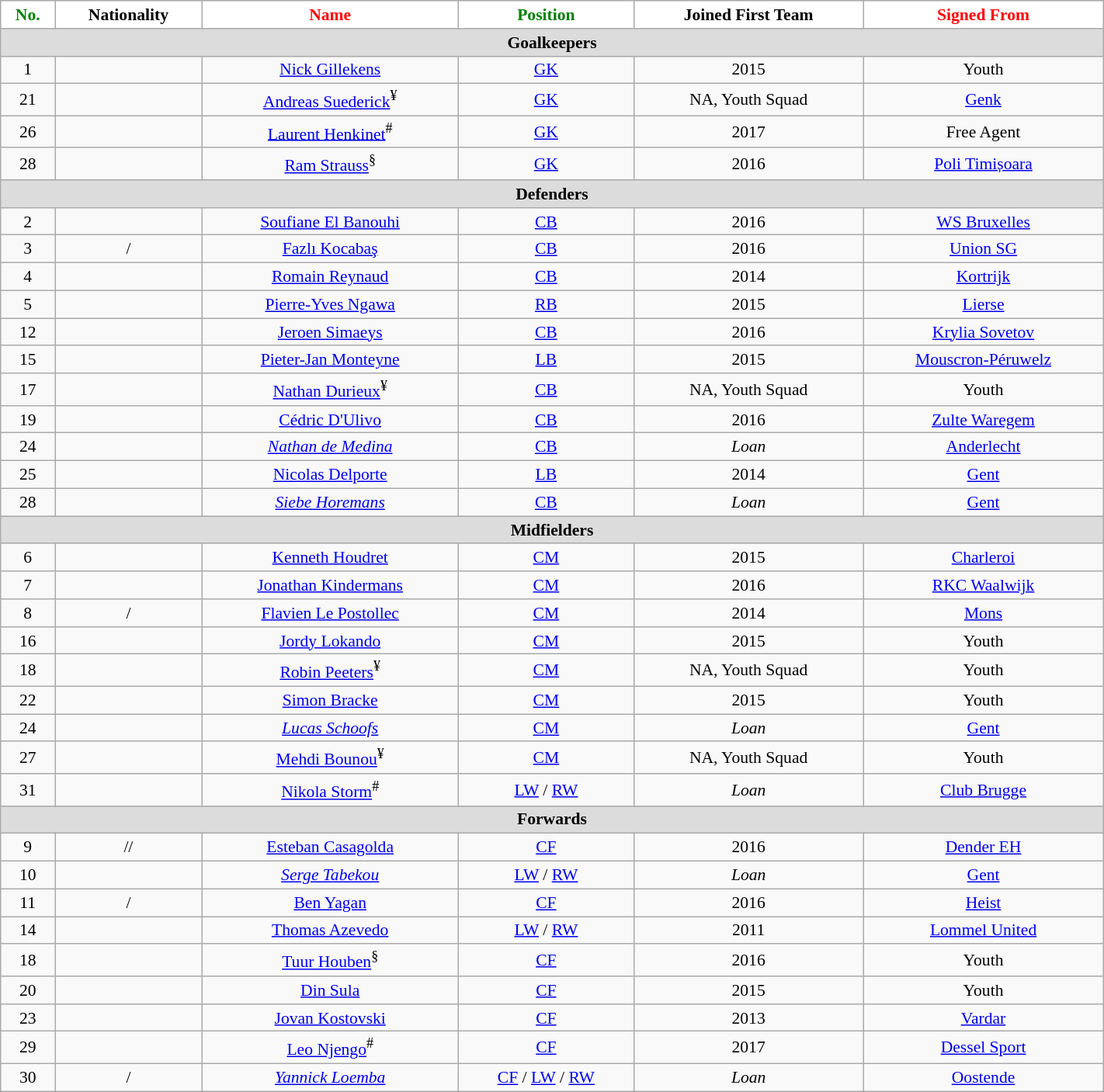<table class="wikitable" style="text-align: center; font-size:90%" width=75%>
<tr>
<th style="background: #ffffff; color:green">No.</th>
<th style="background: #ffffff; color:black">Nationality</th>
<th style="background: #ffffff; color:red">Name</th>
<th style="background: #ffffff; color:green">Position</th>
<th style="background: #ffffff; color:black">Joined First Team</th>
<th style="background: #ffffff; color:red">Signed From</th>
</tr>
<tr>
<th colspan=6 style="background: #DCDCDC" align=right>Goalkeepers</th>
</tr>
<tr>
<td>1</td>
<td></td>
<td><a href='#'>Nick Gillekens</a></td>
<td><a href='#'>GK</a></td>
<td>2015</td>
<td>Youth</td>
</tr>
<tr>
<td>21</td>
<td></td>
<td><a href='#'>Andreas Suederick</a><sup>¥</sup></td>
<td><a href='#'>GK</a></td>
<td>NA, Youth Squad</td>
<td> <a href='#'>Genk</a></td>
</tr>
<tr>
<td>26</td>
<td></td>
<td><a href='#'>Laurent Henkinet</a><sup>#</sup></td>
<td><a href='#'>GK</a></td>
<td>2017</td>
<td>Free Agent</td>
</tr>
<tr>
<td>28</td>
<td></td>
<td><a href='#'>Ram Strauss</a><sup>§</sup></td>
<td><a href='#'>GK</a></td>
<td>2016</td>
<td> <a href='#'>Poli Timișoara</a></td>
</tr>
<tr>
<th colspan=6 style="background: #DCDCDC" align=right>Defenders</th>
</tr>
<tr>
<td>2</td>
<td></td>
<td><a href='#'>Soufiane El Banouhi</a></td>
<td><a href='#'>CB</a></td>
<td>2016</td>
<td> <a href='#'>WS Bruxelles</a></td>
</tr>
<tr>
<td>3</td>
<td>/</td>
<td><a href='#'>Fazlı Kocabaş</a></td>
<td><a href='#'>CB</a></td>
<td>2016</td>
<td> <a href='#'>Union SG</a></td>
</tr>
<tr>
<td>4</td>
<td></td>
<td><a href='#'>Romain Reynaud</a></td>
<td><a href='#'>CB</a></td>
<td>2014</td>
<td> <a href='#'>Kortrijk</a></td>
</tr>
<tr>
<td>5</td>
<td></td>
<td><a href='#'>Pierre-Yves Ngawa</a></td>
<td><a href='#'>RB</a></td>
<td>2015</td>
<td> <a href='#'>Lierse</a></td>
</tr>
<tr>
<td>12</td>
<td></td>
<td><a href='#'>Jeroen Simaeys</a></td>
<td><a href='#'>CB</a></td>
<td>2016</td>
<td> <a href='#'>Krylia Sovetov</a></td>
</tr>
<tr>
<td>15</td>
<td></td>
<td><a href='#'>Pieter-Jan Monteyne</a></td>
<td><a href='#'>LB</a></td>
<td>2015</td>
<td> <a href='#'>Mouscron-Péruwelz</a></td>
</tr>
<tr>
<td>17</td>
<td></td>
<td><a href='#'>Nathan Durieux</a><sup>¥</sup></td>
<td><a href='#'>CB</a></td>
<td>NA, Youth Squad</td>
<td>Youth</td>
</tr>
<tr>
<td>19</td>
<td></td>
<td><a href='#'>Cédric D'Ulivo</a></td>
<td><a href='#'>CB</a></td>
<td>2016</td>
<td> <a href='#'>Zulte Waregem</a></td>
</tr>
<tr>
<td>24</td>
<td></td>
<td><em><a href='#'>Nathan de Medina</a></em></td>
<td><a href='#'>CB</a></td>
<td><em>Loan</em></td>
<td> <a href='#'>Anderlecht</a></td>
</tr>
<tr>
<td>25</td>
<td></td>
<td><a href='#'>Nicolas Delporte</a></td>
<td><a href='#'>LB</a></td>
<td>2014</td>
<td> <a href='#'>Gent</a></td>
</tr>
<tr>
<td>28</td>
<td></td>
<td><em><a href='#'>Siebe Horemans</a></em></td>
<td><a href='#'>CB</a></td>
<td><em>Loan</em></td>
<td> <a href='#'>Gent</a></td>
</tr>
<tr>
<th colspan=6 style="background: #DCDCDC" align=right>Midfielders</th>
</tr>
<tr>
<td>6</td>
<td></td>
<td><a href='#'>Kenneth Houdret</a></td>
<td><a href='#'>CM</a></td>
<td>2015</td>
<td> <a href='#'>Charleroi</a></td>
</tr>
<tr>
<td>7</td>
<td></td>
<td><a href='#'>Jonathan Kindermans</a></td>
<td><a href='#'>CM</a></td>
<td>2016</td>
<td> <a href='#'>RKC Waalwijk</a></td>
</tr>
<tr>
<td>8</td>
<td>/</td>
<td><a href='#'>Flavien Le Postollec</a></td>
<td><a href='#'>CM</a></td>
<td>2014</td>
<td> <a href='#'>Mons</a></td>
</tr>
<tr>
<td>16</td>
<td></td>
<td><a href='#'>Jordy Lokando</a></td>
<td><a href='#'>CM</a></td>
<td>2015</td>
<td>Youth</td>
</tr>
<tr>
<td>18</td>
<td></td>
<td><a href='#'>Robin Peeters</a><sup>¥</sup></td>
<td><a href='#'>CM</a></td>
<td>NA, Youth Squad</td>
<td>Youth</td>
</tr>
<tr>
<td>22</td>
<td></td>
<td><a href='#'>Simon Bracke</a></td>
<td><a href='#'>CM</a></td>
<td>2015</td>
<td>Youth</td>
</tr>
<tr>
<td>24</td>
<td></td>
<td><em><a href='#'>Lucas Schoofs</a></em></td>
<td><a href='#'>CM</a></td>
<td><em>Loan</em></td>
<td> <a href='#'>Gent</a></td>
</tr>
<tr>
<td>27</td>
<td></td>
<td><a href='#'>Mehdi Bounou</a><sup>¥</sup></td>
<td><a href='#'>CM</a></td>
<td>NA, Youth Squad</td>
<td>Youth</td>
</tr>
<tr>
<td>31</td>
<td></td>
<td><a href='#'>Nikola Storm</a><sup>#</sup></td>
<td><a href='#'>LW</a> / <a href='#'>RW</a></td>
<td><em>Loan</em></td>
<td> <a href='#'>Club Brugge</a></td>
</tr>
<tr>
<th colspan=11 style="background: #DCDCDC" align=right>Forwards</th>
</tr>
<tr>
<td>9</td>
<td>//</td>
<td><a href='#'>Esteban Casagolda</a></td>
<td><a href='#'>CF</a></td>
<td>2016</td>
<td> <a href='#'>Dender EH</a></td>
</tr>
<tr>
<td>10</td>
<td></td>
<td><em><a href='#'>Serge Tabekou</a></em></td>
<td><a href='#'>LW</a> / <a href='#'>RW</a></td>
<td><em>Loan</em></td>
<td> <a href='#'>Gent</a></td>
</tr>
<tr>
<td>11</td>
<td>/</td>
<td><a href='#'>Ben Yagan</a></td>
<td><a href='#'>CF</a></td>
<td>2016</td>
<td> <a href='#'>Heist</a></td>
</tr>
<tr>
<td>14</td>
<td></td>
<td><a href='#'>Thomas Azevedo</a></td>
<td><a href='#'>LW</a> / <a href='#'>RW</a></td>
<td>2011</td>
<td> <a href='#'>Lommel United</a></td>
</tr>
<tr>
<td>18</td>
<td></td>
<td><a href='#'>Tuur Houben</a><sup>§</sup></td>
<td><a href='#'>CF</a></td>
<td>2016</td>
<td>Youth</td>
</tr>
<tr>
<td>20</td>
<td></td>
<td><a href='#'>Din Sula</a></td>
<td><a href='#'>CF</a></td>
<td>2015</td>
<td>Youth</td>
</tr>
<tr>
<td>23</td>
<td></td>
<td><a href='#'>Jovan Kostovski</a></td>
<td><a href='#'>CF</a></td>
<td>2013</td>
<td> <a href='#'>Vardar</a></td>
</tr>
<tr>
<td>29</td>
<td></td>
<td><a href='#'>Leo Njengo</a><sup>#</sup></td>
<td><a href='#'>CF</a></td>
<td>2017</td>
<td> <a href='#'>Dessel Sport</a></td>
</tr>
<tr>
<td>30</td>
<td>/</td>
<td><em><a href='#'>Yannick Loemba</a></em></td>
<td><a href='#'>CF</a> / <a href='#'>LW</a> / <a href='#'>RW</a></td>
<td><em>Loan</em></td>
<td> <a href='#'>Oostende</a></td>
</tr>
</table>
